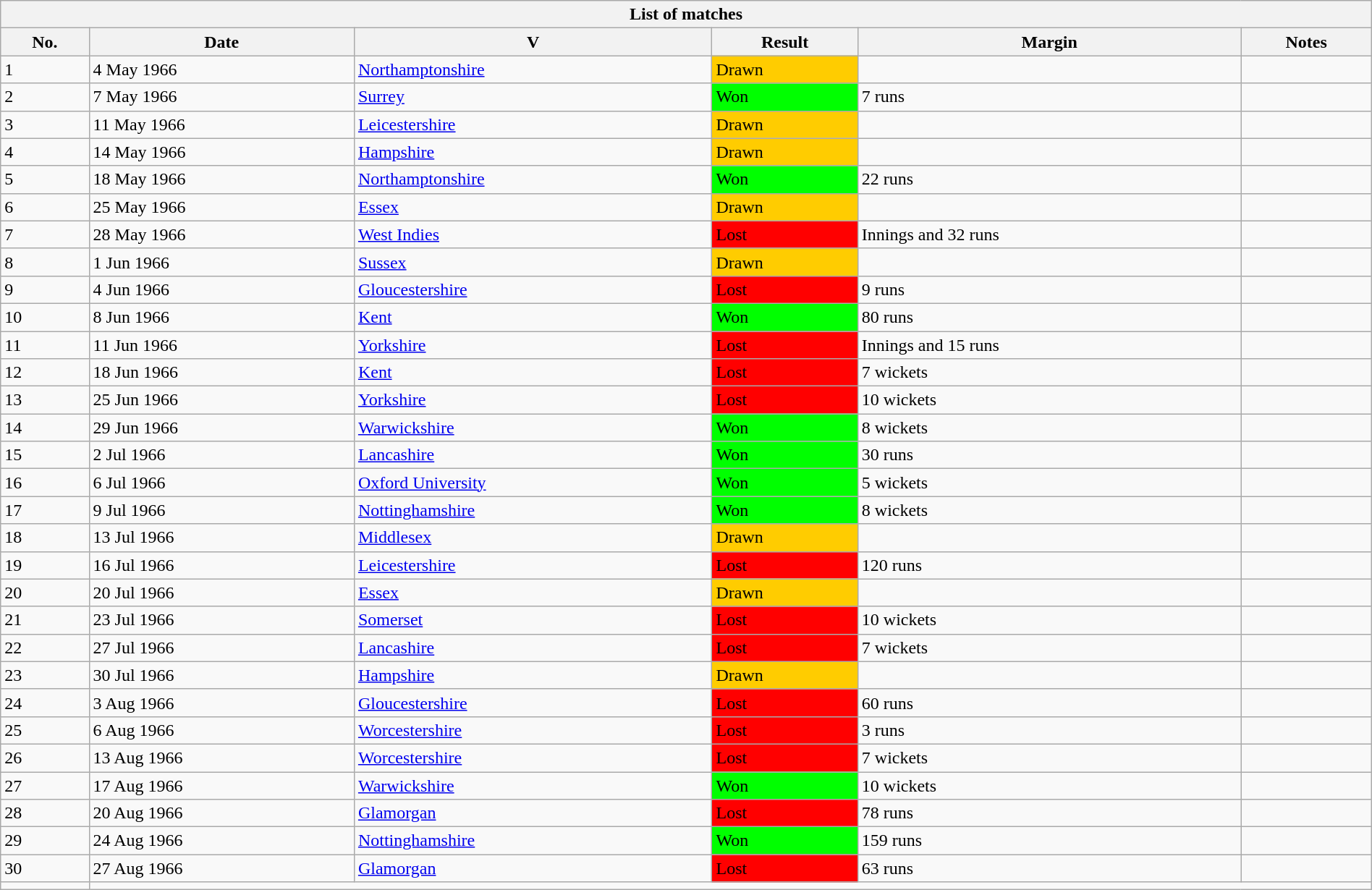<table class="wikitable" width="100%">
<tr>
<th bgcolor="#efefef" colspan=6>List of matches</th>
</tr>
<tr bgcolor="#efefef">
<th>No.</th>
<th>Date</th>
<th>V</th>
<th>Result</th>
<th>Margin</th>
<th>Notes</th>
</tr>
<tr>
<td>1</td>
<td>4 May 1966</td>
<td><a href='#'>Northamptonshire</a> <br> </td>
<td bgcolor="#FFCC00">Drawn</td>
<td></td>
<td></td>
</tr>
<tr>
<td>2</td>
<td>7 May 1966</td>
<td><a href='#'>Surrey</a><br> </td>
<td bgcolor="#00FF00">Won</td>
<td>7 runs</td>
<td></td>
</tr>
<tr>
<td>3</td>
<td>11 May 1966</td>
<td><a href='#'>Leicestershire</a><br> </td>
<td bgcolor="#FFCC00">Drawn</td>
<td></td>
<td></td>
</tr>
<tr>
<td>4</td>
<td>14 May 1966</td>
<td><a href='#'>Hampshire</a><br> </td>
<td bgcolor="#FFCC00">Drawn</td>
<td></td>
<td></td>
</tr>
<tr>
<td>5</td>
<td>18 May 1966</td>
<td><a href='#'>Northamptonshire</a> <br> </td>
<td bgcolor="#00FF00">Won</td>
<td>22 runs</td>
<td></td>
</tr>
<tr>
<td>6</td>
<td>25 May 1966</td>
<td><a href='#'>Essex</a>  <br> </td>
<td bgcolor="#FFCC00">Drawn</td>
<td></td>
<td></td>
</tr>
<tr>
<td>7</td>
<td>28 May 1966</td>
<td><a href='#'>West Indies</a> <br> </td>
<td bgcolor="#FF0000">Lost</td>
<td>Innings and 32 runs</td>
<td></td>
</tr>
<tr>
<td>8</td>
<td>1 Jun 1966</td>
<td><a href='#'>Sussex</a>  <br> </td>
<td bgcolor="#FFCC00">Drawn</td>
<td></td>
<td></td>
</tr>
<tr>
<td>9</td>
<td>4 Jun 1966</td>
<td><a href='#'>Gloucestershire</a> <br> </td>
<td bgcolor="#FF0000">Lost</td>
<td>9 runs</td>
<td></td>
</tr>
<tr>
<td>10</td>
<td>8 Jun 1966</td>
<td><a href='#'>Kent</a> <br></td>
<td bgcolor="#00FF00">Won</td>
<td>80 runs</td>
<td></td>
</tr>
<tr>
<td>11</td>
<td>11 Jun 1966</td>
<td><a href='#'>Yorkshire</a><br> </td>
<td bgcolor="#FF0000">Lost</td>
<td>Innings and 15 runs</td>
<td></td>
</tr>
<tr>
<td>12</td>
<td>18 Jun 1966</td>
<td><a href='#'>Kent</a> <br></td>
<td bgcolor="#FF0000">Lost</td>
<td>7 wickets</td>
<td></td>
</tr>
<tr>
<td>13</td>
<td>25 Jun 1966</td>
<td><a href='#'>Yorkshire</a><br> </td>
<td bgcolor="#FF0000">Lost</td>
<td>10 wickets</td>
<td></td>
</tr>
<tr>
<td>14</td>
<td>29 Jun 1966</td>
<td><a href='#'>Warwickshire</a> <br> </td>
<td bgcolor="#00FF00">Won</td>
<td>8 wickets</td>
<td></td>
</tr>
<tr>
<td>15</td>
<td>2 Jul 1966</td>
<td><a href='#'>Lancashire</a> <br> </td>
<td bgcolor="#00FF00">Won</td>
<td>30 runs</td>
<td></td>
</tr>
<tr>
<td>16</td>
<td>6 Jul 1966</td>
<td><a href='#'>Oxford University</a> <br> </td>
<td bgcolor="#00FF00">Won</td>
<td>5 wickets</td>
<td></td>
</tr>
<tr>
<td>17</td>
<td>9 Jul 1966</td>
<td><a href='#'>Nottinghamshire</a> <br> </td>
<td bgcolor="#00FF00">Won</td>
<td>8 wickets</td>
<td></td>
</tr>
<tr>
<td>18</td>
<td>13 Jul 1966</td>
<td><a href='#'>Middlesex</a>   <br> </td>
<td bgcolor="#FFCC00">Drawn</td>
<td></td>
<td></td>
</tr>
<tr>
<td>19</td>
<td>16 Jul 1966</td>
<td><a href='#'>Leicestershire</a><br> </td>
<td bgcolor="#FF0000">Lost</td>
<td>120 runs</td>
<td></td>
</tr>
<tr>
<td>20</td>
<td>20 Jul 1966</td>
<td><a href='#'>Essex</a>  <br></td>
<td bgcolor="#FFCC00">Drawn</td>
<td></td>
<td></td>
</tr>
<tr>
<td>21</td>
<td>23 Jul 1966</td>
<td><a href='#'>Somerset</a><br> </td>
<td bgcolor="#FF0000">Lost</td>
<td>10 wickets</td>
<td></td>
</tr>
<tr>
<td>22</td>
<td>27 Jul 1966</td>
<td><a href='#'>Lancashire</a> <br> </td>
<td bgcolor="#FF0000">Lost</td>
<td>7 wickets</td>
<td></td>
</tr>
<tr>
<td>23</td>
<td>30 Jul 1966</td>
<td><a href='#'>Hampshire</a><br> </td>
<td bgcolor="#FFCC00">Drawn</td>
<td></td>
<td></td>
</tr>
<tr>
<td>24</td>
<td>3 Aug 1966</td>
<td><a href='#'>Gloucestershire</a> <br> </td>
<td bgcolor="#FF0000">Lost</td>
<td>60 runs</td>
<td></td>
</tr>
<tr>
<td>25</td>
<td>6 Aug 1966</td>
<td><a href='#'>Worcestershire</a><br> </td>
<td bgcolor="#FF0000">Lost</td>
<td>3 runs</td>
<td></td>
</tr>
<tr>
<td>26</td>
<td>13 Aug 1966</td>
<td><a href='#'>Worcestershire</a><br> </td>
<td bgcolor="#FF0000">Lost</td>
<td>7 wickets</td>
<td></td>
</tr>
<tr>
<td>27</td>
<td>17 Aug 1966</td>
<td><a href='#'>Warwickshire</a> <br> </td>
<td bgcolor="#00FF00">Won</td>
<td>10 wickets</td>
<td></td>
</tr>
<tr>
<td>28</td>
<td>20 Aug 1966</td>
<td><a href='#'>Glamorgan</a> <br> </td>
<td bgcolor="#FF0000">Lost</td>
<td>78 runs</td>
<td></td>
</tr>
<tr>
<td>29</td>
<td>24 Aug 1966</td>
<td><a href='#'>Nottinghamshire</a> <br> </td>
<td bgcolor="#00FF00">Won</td>
<td>159 runs</td>
<td></td>
</tr>
<tr>
<td>30</td>
<td>27 Aug 1966</td>
<td><a href='#'>Glamorgan</a> <br> </td>
<td bgcolor="#FF0000">Lost</td>
<td>63 runs</td>
<td></td>
</tr>
<tr>
<td></td>
</tr>
</table>
